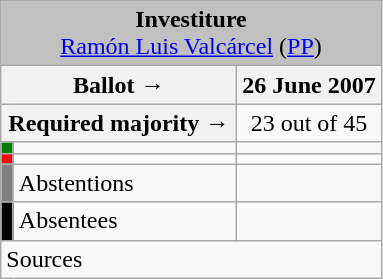<table class="wikitable" style="text-align:center;">
<tr>
<td colspan="3" align="center" bgcolor="#C0C0C0"><strong>Investiture</strong><br><a href='#'>Ramón Luis Valcárcel</a> (<a href='#'>PP</a>)</td>
</tr>
<tr>
<th colspan="2" width="150px">Ballot →</th>
<th>26 June 2007</th>
</tr>
<tr>
<th colspan="2">Required majority →</th>
<td>23 out of 45 </td>
</tr>
<tr>
<th width="1px" style="background:green;"></th>
<td align="left"></td>
<td></td>
</tr>
<tr>
<th style="color:inherit;background:red;"></th>
<td align="left"></td>
<td></td>
</tr>
<tr>
<th style="color:inherit;background:gray;"></th>
<td align="left"><span>Abstentions</span></td>
<td></td>
</tr>
<tr>
<th style="color:inherit;background:black;"></th>
<td align="left"><span>Absentees</span></td>
<td></td>
</tr>
<tr>
<td align="left" colspan="3">Sources</td>
</tr>
</table>
